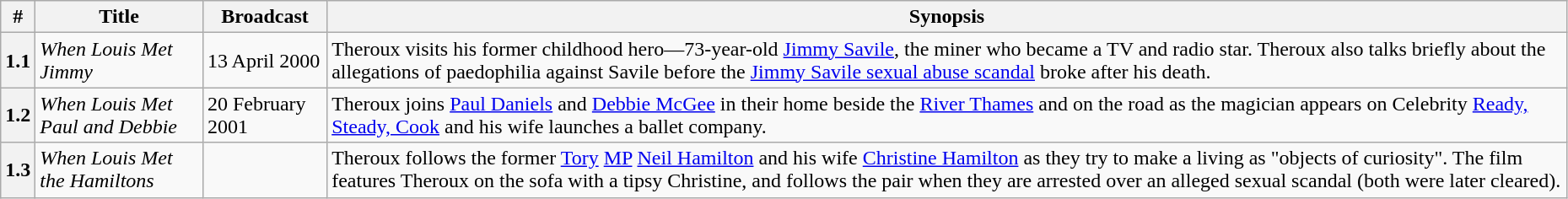<table class="wikitable" style="width:98%;">
<tr>
<th>#</th>
<th style="width:125px;">Title</th>
<th>Broadcast</th>
<th>Synopsis</th>
</tr>
<tr>
<th>1.1</th>
<td><em>When Louis Met Jimmy</em></td>
<td>13 April 2000</td>
<td>Theroux visits his former childhood hero—73-year-old <a href='#'>Jimmy Savile</a>, the miner who became a TV and radio star. Theroux also talks briefly about the allegations of paedophilia against Savile before the <a href='#'>Jimmy Savile sexual abuse scandal</a> broke after his death.</td>
</tr>
<tr>
<th>1.2</th>
<td><em>When Louis Met Paul and Debbie</em></td>
<td>20 February 2001</td>
<td>Theroux joins <a href='#'>Paul Daniels</a> and <a href='#'>Debbie McGee</a> in their home beside the <a href='#'>River Thames</a> and on the road as the magician appears on Celebrity <a href='#'>Ready, Steady, Cook</a> and his wife launches a ballet company.</td>
</tr>
<tr>
<th>1.3</th>
<td><em>When Louis Met the Hamiltons</em></td>
<td></td>
<td>Theroux follows the former <a href='#'>Tory</a> <a href='#'>MP</a> <a href='#'>Neil Hamilton</a> and his wife <a href='#'>Christine Hamilton</a> as they try to make a living as "objects of curiosity". The film features Theroux on the sofa with a tipsy Christine, and follows the pair when they are arrested over an alleged sexual scandal (both were later cleared).</td>
</tr>
</table>
